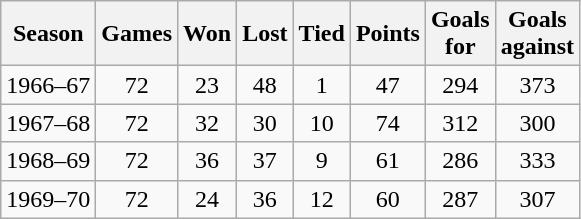<table class="wikitable" style="text-align:center">
<tr>
<th>Season</th>
<th>Games</th>
<th>Won</th>
<th>Lost</th>
<th>Tied</th>
<th>Points</th>
<th>Goals<br>for</th>
<th>Goals<br>against</th>
</tr>
<tr>
<td>1966–67</td>
<td>72</td>
<td>23</td>
<td>48</td>
<td>1</td>
<td>47</td>
<td>294</td>
<td>373</td>
</tr>
<tr>
<td>1967–68</td>
<td>72</td>
<td>32</td>
<td>30</td>
<td>10</td>
<td>74</td>
<td>312</td>
<td>300</td>
</tr>
<tr>
<td>1968–69</td>
<td>72</td>
<td>36</td>
<td>37</td>
<td>9</td>
<td>61</td>
<td>286</td>
<td>333</td>
</tr>
<tr>
<td>1969–70</td>
<td>72</td>
<td>24</td>
<td>36</td>
<td>12</td>
<td>60</td>
<td>287</td>
<td>307</td>
</tr>
</table>
